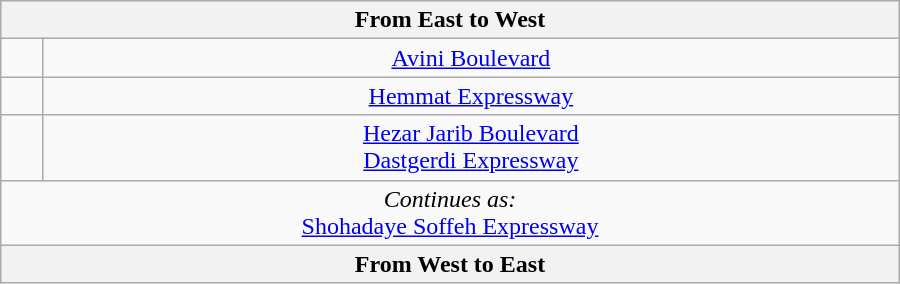<table class="wikitable" style="text-align:center" width="600px">
<tr>
<th text-align="center" colspan="3"> From East to West </th>
</tr>
<tr>
<td><br></td>
<td> <a href='#'>Avini Boulevard</a></td>
</tr>
<tr>
<td></td>
<td> <a href='#'>Hemmat Expressway</a></td>
</tr>
<tr>
<td><br></td>
<td> <a href='#'>Hezar Jarib Boulevard</a><br> <a href='#'>Dastgerdi Expressway</a></td>
</tr>
<tr>
<td colspan="7" align="center"><em>Continues as:</em><br> <a href='#'>Shohadaye Soffeh Expressway</a></td>
</tr>
<tr>
<th text-align="center" colspan="3"> From West to East </th>
</tr>
</table>
